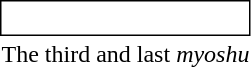<table style="margin:1em;">
<tr>
<td style="border: solid thin; padding: 2px;"><br></td>
</tr>
<tr>
<td style="text-align:center">The third and last <em>myoshu</em></td>
</tr>
</table>
